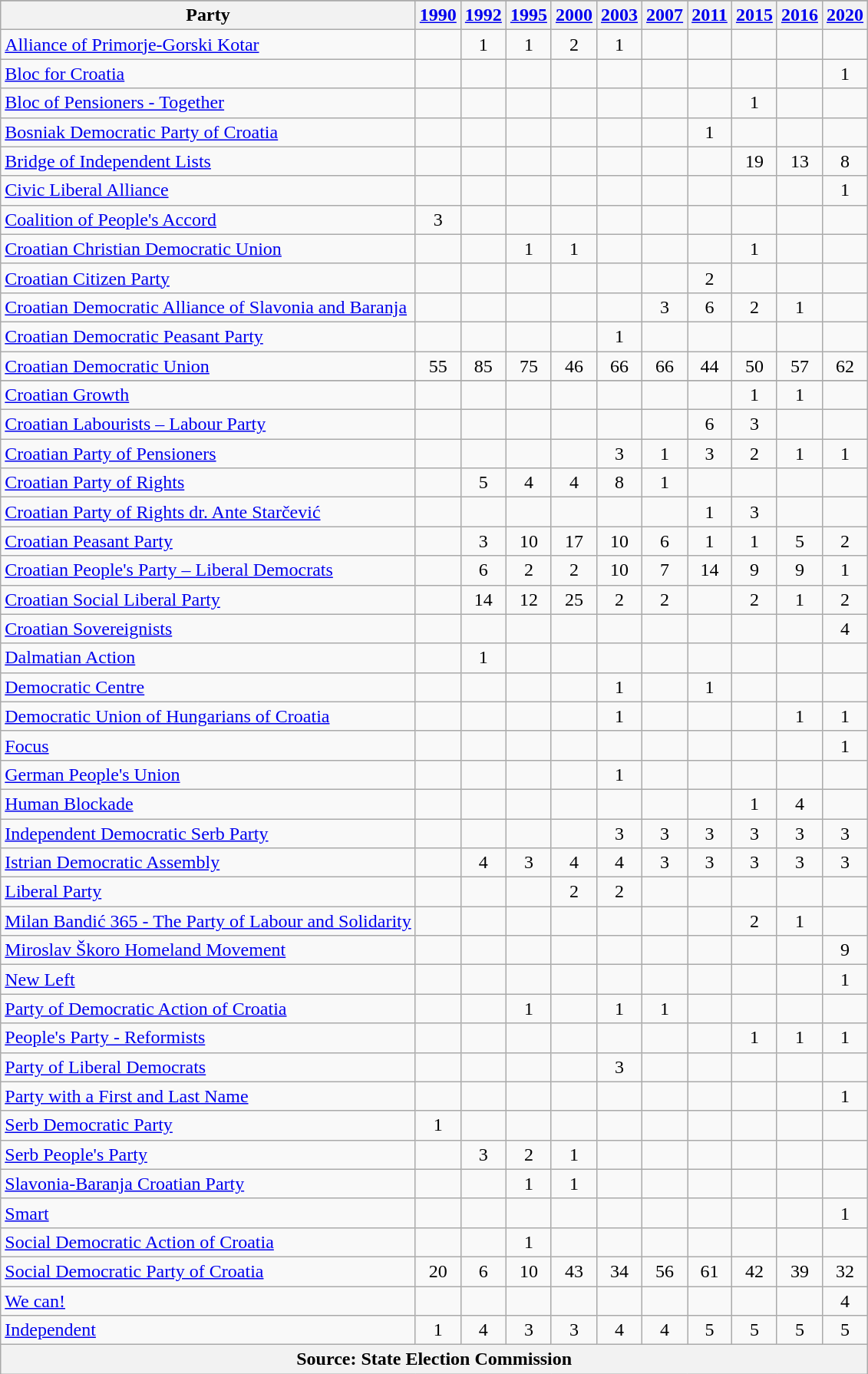<table class="wikitable sortable">
<tr class="sortbottom">
</tr>
<tr>
<th>Party</th>
<th><a href='#'>1990</a></th>
<th><a href='#'>1992</a></th>
<th><a href='#'>1995</a></th>
<th><a href='#'>2000</a></th>
<th><a href='#'>2003</a></th>
<th><a href='#'>2007</a></th>
<th><a href='#'>2011</a></th>
<th><a href='#'>2015</a></th>
<th><a href='#'>2016</a></th>
<th><a href='#'>2020</a></th>
</tr>
<tr align=center>
<td align=left><a href='#'>Alliance of Primorje-Gorski Kotar</a></td>
<td></td>
<td>1</td>
<td>1</td>
<td>2</td>
<td>1</td>
<td></td>
<td></td>
<td></td>
<td></td>
<td></td>
</tr>
<tr align=center>
<td align=left><a href='#'>Bloc for Croatia</a></td>
<td></td>
<td></td>
<td></td>
<td></td>
<td></td>
<td></td>
<td></td>
<td></td>
<td></td>
<td>1</td>
</tr>
<tr align=center>
<td align=left><a href='#'>Bloc of Pensioners - Together</a></td>
<td></td>
<td></td>
<td></td>
<td></td>
<td></td>
<td></td>
<td></td>
<td>1</td>
<td></td>
<td></td>
</tr>
<tr align=center>
<td align=left><a href='#'>Bosniak Democratic Party of Croatia</a></td>
<td></td>
<td></td>
<td></td>
<td></td>
<td></td>
<td></td>
<td>1</td>
<td></td>
<td></td>
<td></td>
</tr>
<tr align=center>
<td align=left><a href='#'>Bridge of Independent Lists</a></td>
<td></td>
<td></td>
<td></td>
<td></td>
<td></td>
<td></td>
<td></td>
<td>19</td>
<td>13</td>
<td>8</td>
</tr>
<tr align=center>
<td align=left><a href='#'>Civic Liberal Alliance</a></td>
<td></td>
<td></td>
<td></td>
<td></td>
<td></td>
<td></td>
<td></td>
<td></td>
<td></td>
<td>1</td>
</tr>
<tr align=center>
<td align=left><a href='#'>Coalition of People's Accord</a></td>
<td>3</td>
<td></td>
<td></td>
<td></td>
<td></td>
<td></td>
<td></td>
<td></td>
<td></td>
<td></td>
</tr>
<tr align=center>
<td align=left><a href='#'>Croatian Christian Democratic Union</a></td>
<td></td>
<td></td>
<td>1</td>
<td>1</td>
<td></td>
<td></td>
<td></td>
<td>1</td>
<td></td>
<td></td>
</tr>
<tr align=center>
<td align=left><a href='#'>Croatian Citizen Party</a></td>
<td></td>
<td></td>
<td></td>
<td></td>
<td></td>
<td></td>
<td>2</td>
<td></td>
<td></td>
<td></td>
</tr>
<tr align=center>
<td align=left><a href='#'>Croatian Democratic Alliance of Slavonia and Baranja</a></td>
<td></td>
<td></td>
<td></td>
<td></td>
<td></td>
<td>3</td>
<td>6</td>
<td>2</td>
<td>1</td>
<td></td>
</tr>
<tr align=center>
<td align=left><a href='#'>Croatian Democratic Peasant Party</a></td>
<td></td>
<td></td>
<td></td>
<td></td>
<td>1</td>
<td></td>
<td></td>
<td></td>
<td></td>
<td></td>
</tr>
<tr align=center>
<td align=left><a href='#'>Croatian Democratic Union</a></td>
<td>55</td>
<td>85</td>
<td>75</td>
<td>46</td>
<td>66</td>
<td>66</td>
<td>44</td>
<td>50</td>
<td>57</td>
<td>62</td>
</tr>
<tr align=center | align=left|>
</tr>
<tr align=center>
<td align=left><a href='#'>Croatian Growth</a></td>
<td></td>
<td></td>
<td></td>
<td></td>
<td></td>
<td></td>
<td></td>
<td>1</td>
<td>1</td>
<td></td>
</tr>
<tr align=center>
<td align=left><a href='#'>Croatian Labourists – Labour Party</a></td>
<td></td>
<td></td>
<td></td>
<td></td>
<td></td>
<td></td>
<td>6</td>
<td>3</td>
<td></td>
<td></td>
</tr>
<tr align=center>
<td align=left><a href='#'>Croatian Party of Pensioners</a></td>
<td></td>
<td></td>
<td></td>
<td></td>
<td>3</td>
<td>1</td>
<td>3</td>
<td>2</td>
<td>1</td>
<td>1</td>
</tr>
<tr align=center>
<td align=left><a href='#'>Croatian Party of Rights</a></td>
<td></td>
<td>5</td>
<td>4</td>
<td>4</td>
<td>8</td>
<td>1</td>
<td></td>
<td></td>
<td></td>
<td></td>
</tr>
<tr align=center>
<td align=left><a href='#'>Croatian Party of Rights dr. Ante Starčević</a></td>
<td></td>
<td></td>
<td></td>
<td></td>
<td></td>
<td></td>
<td>1</td>
<td>3</td>
<td></td>
<td></td>
</tr>
<tr align=center>
<td align=left><a href='#'>Croatian Peasant Party</a></td>
<td></td>
<td>3</td>
<td>10</td>
<td>17</td>
<td>10</td>
<td>6</td>
<td>1</td>
<td>1</td>
<td>5</td>
<td>2</td>
</tr>
<tr align=center>
<td align=left><a href='#'>Croatian People's Party – Liberal Democrats</a></td>
<td></td>
<td>6</td>
<td>2</td>
<td>2</td>
<td>10</td>
<td>7</td>
<td>14</td>
<td>9</td>
<td>9</td>
<td>1</td>
</tr>
<tr align=center>
<td align=left><a href='#'>Croatian Social Liberal Party</a></td>
<td></td>
<td>14</td>
<td>12</td>
<td>25</td>
<td>2</td>
<td>2</td>
<td></td>
<td>2</td>
<td>1</td>
<td>2</td>
</tr>
<tr align=center>
<td align=left><a href='#'>Croatian Sovereignists</a></td>
<td></td>
<td></td>
<td></td>
<td></td>
<td></td>
<td></td>
<td></td>
<td></td>
<td></td>
<td>4</td>
</tr>
<tr align=center>
<td align=left><a href='#'>Dalmatian Action</a></td>
<td></td>
<td>1</td>
<td></td>
<td></td>
<td></td>
<td></td>
<td></td>
<td></td>
<td></td>
<td></td>
</tr>
<tr align=center>
<td align=left><a href='#'>Democratic Centre</a></td>
<td></td>
<td></td>
<td></td>
<td></td>
<td>1</td>
<td></td>
<td>1</td>
<td></td>
<td></td>
<td></td>
</tr>
<tr align=center>
<td align=left><a href='#'>Democratic Union of Hungarians of Croatia</a></td>
<td></td>
<td></td>
<td></td>
<td></td>
<td>1</td>
<td></td>
<td></td>
<td></td>
<td>1</td>
<td>1</td>
</tr>
<tr align=center>
<td align=left><a href='#'>Focus</a></td>
<td></td>
<td></td>
<td></td>
<td></td>
<td></td>
<td></td>
<td></td>
<td></td>
<td></td>
<td>1</td>
</tr>
<tr align=center>
<td align=left><a href='#'>German People's Union</a></td>
<td></td>
<td></td>
<td></td>
<td></td>
<td>1</td>
<td></td>
<td></td>
<td></td>
<td></td>
<td></td>
</tr>
<tr align=center>
<td align=left><a href='#'>Human Blockade</a></td>
<td></td>
<td></td>
<td></td>
<td></td>
<td></td>
<td></td>
<td></td>
<td>1</td>
<td>4</td>
<td></td>
</tr>
<tr align=center>
<td align=left><a href='#'>Independent Democratic Serb Party</a></td>
<td></td>
<td></td>
<td></td>
<td></td>
<td>3</td>
<td>3</td>
<td>3</td>
<td>3</td>
<td>3</td>
<td>3</td>
</tr>
<tr align=center>
<td align=left><a href='#'>Istrian Democratic Assembly</a></td>
<td></td>
<td>4</td>
<td>3</td>
<td>4</td>
<td>4</td>
<td>3</td>
<td>3</td>
<td>3</td>
<td>3</td>
<td>3</td>
</tr>
<tr align=center>
<td align=left><a href='#'>Liberal Party</a></td>
<td></td>
<td></td>
<td></td>
<td>2</td>
<td>2</td>
<td></td>
<td></td>
<td></td>
<td></td>
<td></td>
</tr>
<tr align=center>
<td align=left><a href='#'>Milan Bandić 365 - The Party of Labour and Solidarity</a></td>
<td></td>
<td></td>
<td></td>
<td></td>
<td></td>
<td></td>
<td></td>
<td>2</td>
<td>1</td>
<td></td>
</tr>
<tr align=center>
<td align=left><a href='#'>Miroslav Škoro Homeland Movement</a></td>
<td></td>
<td></td>
<td></td>
<td></td>
<td></td>
<td></td>
<td></td>
<td></td>
<td></td>
<td>9</td>
</tr>
<tr align=center>
<td align=left><a href='#'>New Left</a></td>
<td></td>
<td></td>
<td></td>
<td></td>
<td></td>
<td></td>
<td></td>
<td></td>
<td></td>
<td>1</td>
</tr>
<tr align=center>
<td align=left><a href='#'>Party of Democratic Action of Croatia</a></td>
<td></td>
<td></td>
<td>1</td>
<td></td>
<td>1</td>
<td>1</td>
<td></td>
<td></td>
<td></td>
<td></td>
</tr>
<tr align=center>
<td align=left><a href='#'>People's Party - Reformists</a></td>
<td></td>
<td></td>
<td></td>
<td></td>
<td></td>
<td></td>
<td></td>
<td>1</td>
<td>1</td>
<td>1</td>
</tr>
<tr align=center>
<td align=left><a href='#'>Party of Liberal Democrats</a></td>
<td></td>
<td></td>
<td></td>
<td></td>
<td>3</td>
<td></td>
<td></td>
<td></td>
<td></td>
<td></td>
</tr>
<tr align=center>
<td align=left><a href='#'>Party with a First and Last Name</a></td>
<td></td>
<td></td>
<td></td>
<td></td>
<td></td>
<td></td>
<td></td>
<td></td>
<td></td>
<td>1</td>
</tr>
<tr align=center>
<td align=left><a href='#'>Serb Democratic Party</a></td>
<td>1</td>
<td></td>
<td></td>
<td></td>
<td></td>
<td></td>
<td></td>
<td></td>
<td></td>
<td></td>
</tr>
<tr align=center>
<td align=left><a href='#'>Serb People's Party</a></td>
<td></td>
<td>3</td>
<td>2</td>
<td>1</td>
<td></td>
<td></td>
<td></td>
<td></td>
<td></td>
<td></td>
</tr>
<tr align=center>
<td align=left><a href='#'>Slavonia-Baranja Croatian Party</a></td>
<td></td>
<td></td>
<td>1</td>
<td>1</td>
<td></td>
<td></td>
<td></td>
<td></td>
<td></td>
<td></td>
</tr>
<tr align=center>
<td align=left><a href='#'>Smart</a></td>
<td></td>
<td></td>
<td></td>
<td></td>
<td></td>
<td></td>
<td></td>
<td></td>
<td></td>
<td>1</td>
</tr>
<tr align=center>
<td align=left><a href='#'>Social Democratic Action of Croatia</a></td>
<td></td>
<td></td>
<td>1</td>
<td></td>
<td></td>
<td></td>
<td></td>
<td></td>
<td></td>
<td></td>
</tr>
<tr align=center>
<td align=left><a href='#'>Social Democratic Party of Croatia</a></td>
<td>20</td>
<td>6</td>
<td>10</td>
<td>43</td>
<td>34</td>
<td>56</td>
<td>61</td>
<td>42</td>
<td>39</td>
<td>32</td>
</tr>
<tr align=center>
<td align=left><a href='#'>We can!</a></td>
<td></td>
<td></td>
<td></td>
<td></td>
<td></td>
<td></td>
<td></td>
<td></td>
<td></td>
<td>4</td>
</tr>
<tr align=center>
<td align=left><a href='#'>Independent</a></td>
<td>1</td>
<td>4</td>
<td>3</td>
<td>3</td>
<td>4</td>
<td>4</td>
<td>5</td>
<td>5</td>
<td>5</td>
<td>5</td>
</tr>
<tr class="sortbottom">
<th colspan=11>Source: State Election Commission</th>
</tr>
</table>
